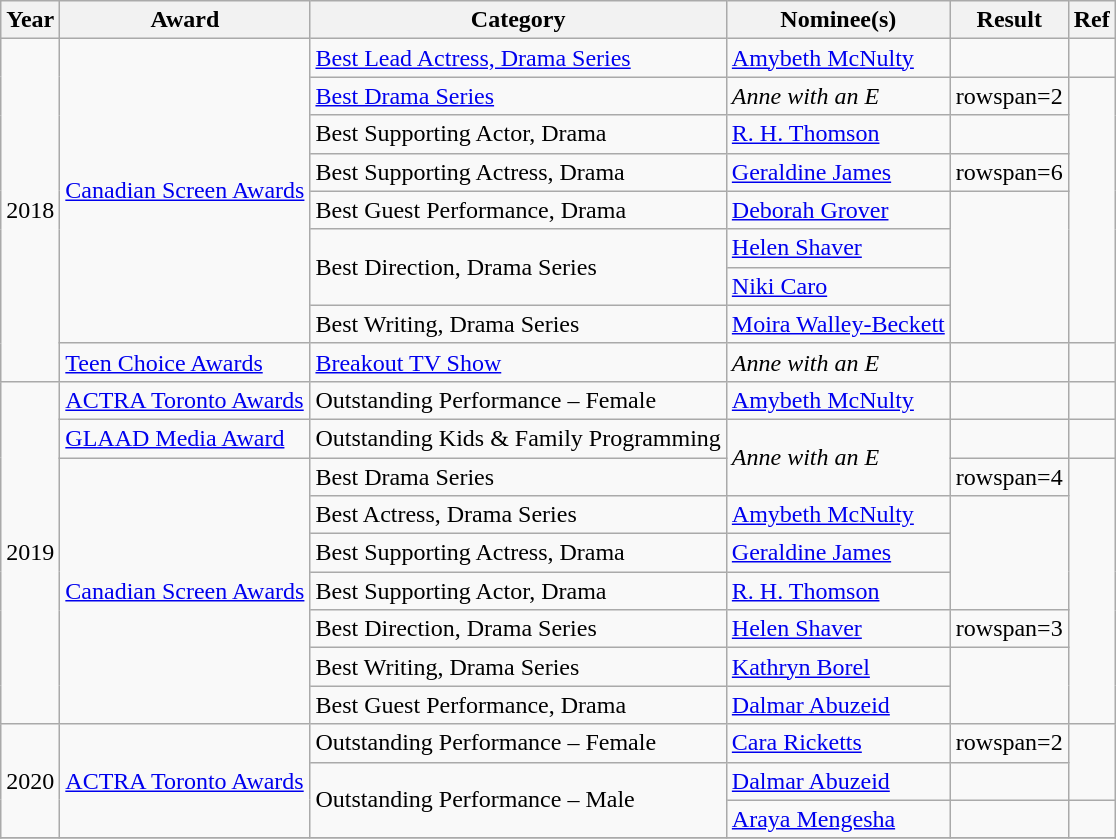<table class="wikitable">
<tr>
<th>Year</th>
<th>Award</th>
<th>Category</th>
<th>Nominee(s)</th>
<th>Result</th>
<th>Ref</th>
</tr>
<tr>
<td rowspan=9>2018</td>
<td rowspan=8><a href='#'>Canadian Screen Awards</a></td>
<td><a href='#'>Best Lead Actress, Drama Series</a></td>
<td><a href='#'>Amybeth McNulty</a></td>
<td></td>
<td></td>
</tr>
<tr>
<td><a href='#'>Best Drama Series</a></td>
<td><em>Anne with an E</em></td>
<td>rowspan=2 </td>
<td rowspan=7></td>
</tr>
<tr>
<td>Best Supporting Actor, Drama</td>
<td><a href='#'>R. H. Thomson</a></td>
</tr>
<tr>
<td>Best Supporting Actress, Drama</td>
<td><a href='#'>Geraldine James</a></td>
<td>rowspan=6 </td>
</tr>
<tr>
<td>Best Guest Performance, Drama</td>
<td><a href='#'>Deborah Grover</a></td>
</tr>
<tr>
<td rowspan=2>Best Direction, Drama Series</td>
<td><a href='#'>Helen Shaver</a></td>
</tr>
<tr>
<td><a href='#'>Niki Caro</a></td>
</tr>
<tr>
<td>Best Writing, Drama Series</td>
<td><a href='#'>Moira Walley-Beckett</a></td>
</tr>
<tr>
<td><a href='#'>Teen Choice Awards</a></td>
<td><a href='#'>Breakout TV Show</a></td>
<td><em>Anne with an E</em></td>
<td></td>
</tr>
<tr>
<td rowspan=9>2019</td>
<td><a href='#'>ACTRA Toronto Awards</a></td>
<td>Outstanding Performance – Female</td>
<td><a href='#'>Amybeth McNulty</a></td>
<td></td>
<td></td>
</tr>
<tr>
<td><a href='#'>GLAAD Media Award</a></td>
<td>Outstanding Kids & Family Programming</td>
<td rowspan=2><em>Anne with an E</em></td>
<td></td>
<td></td>
</tr>
<tr>
<td rowspan=7><a href='#'>Canadian Screen Awards</a></td>
<td>Best Drama Series</td>
<td>rowspan=4 </td>
<td rowspan=7></td>
</tr>
<tr>
<td>Best Actress, Drama Series</td>
<td><a href='#'>Amybeth McNulty</a></td>
</tr>
<tr>
<td>Best Supporting Actress, Drama</td>
<td><a href='#'>Geraldine James</a></td>
</tr>
<tr>
<td>Best Supporting Actor, Drama</td>
<td><a href='#'>R. H. Thomson</a></td>
</tr>
<tr>
<td>Best Direction, Drama Series</td>
<td><a href='#'>Helen Shaver</a></td>
<td>rowspan=3 </td>
</tr>
<tr>
<td>Best Writing, Drama Series</td>
<td><a href='#'>Kathryn Borel</a></td>
</tr>
<tr>
<td>Best Guest Performance, Drama</td>
<td><a href='#'>Dalmar Abuzeid</a></td>
</tr>
<tr>
<td rowspan=3>2020</td>
<td rowspan=3><a href='#'>ACTRA Toronto Awards</a></td>
<td>Outstanding Performance – Female</td>
<td><a href='#'>Cara Ricketts</a></td>
<td>rowspan=2 </td>
<td rowspan=2></td>
</tr>
<tr>
<td rowspan=2>Outstanding Performance – Male</td>
<td><a href='#'>Dalmar Abuzeid</a></td>
</tr>
<tr>
<td><a href='#'>Araya Mengesha</a></td>
<td></td>
<td></td>
</tr>
<tr>
</tr>
</table>
